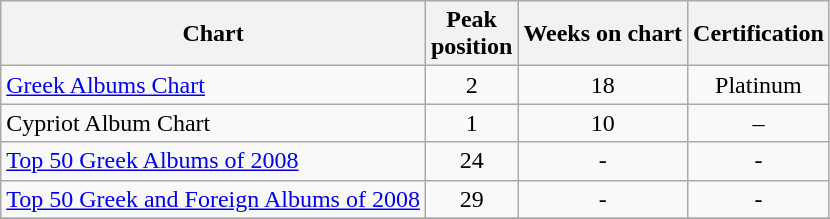<table class="wikitable">
<tr>
<th align="left">Chart</th>
<th align="left">Peak<br>position</th>
<th align="left">Weeks on chart</th>
<th align="left">Certification</th>
</tr>
<tr>
<td align="left"><a href='#'>Greek Albums Chart</a></td>
<td align="center">2</td>
<td align="center">18</td>
<td align="center">Platinum</td>
</tr>
<tr>
<td align="left">Cypriot Album Chart</td>
<td align="center">1</td>
<td align="center">10</td>
<td align="center">–</td>
</tr>
<tr>
<td align="left"><a href='#'>Top 50 Greek Albums of 2008</a></td>
<td align="center">24</td>
<td align="center">-</td>
<td align="center">-</td>
</tr>
<tr>
<td align="left"><a href='#'>Top 50 Greek and Foreign Albums of 2008</a></td>
<td align="center">29</td>
<td align="center">-</td>
<td align="center">-</td>
</tr>
<tr>
</tr>
</table>
